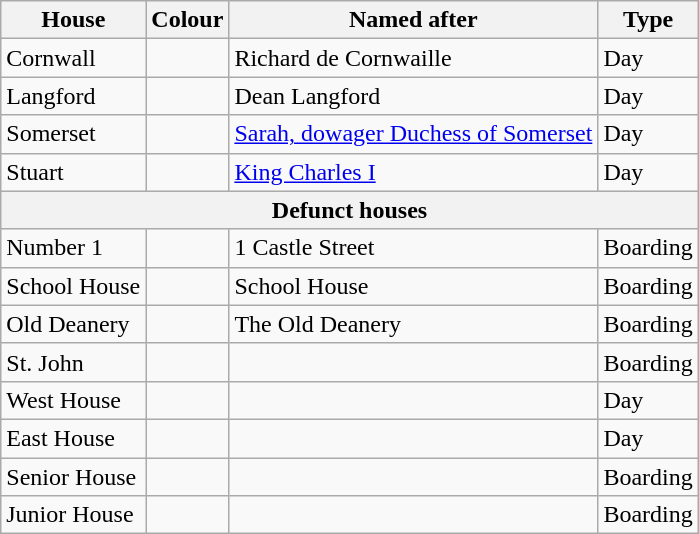<table class="wikitable">
<tr>
<th>House</th>
<th>Colour</th>
<th>Named after</th>
<th>Type</th>
</tr>
<tr>
<td>Cornwall</td>
<td></td>
<td>Richard de Cornwaille</td>
<td>Day</td>
</tr>
<tr>
<td>Langford</td>
<td></td>
<td>Dean Langford</td>
<td>Day</td>
</tr>
<tr>
<td>Somerset</td>
<td></td>
<td><a href='#'>Sarah, dowager Duchess of Somerset</a></td>
<td>Day</td>
</tr>
<tr>
<td>Stuart</td>
<td></td>
<td><a href='#'>King Charles I</a></td>
<td>Day</td>
</tr>
<tr>
<th colspan="4">Defunct houses</th>
</tr>
<tr>
<td>Number 1</td>
<td></td>
<td>1 Castle Street</td>
<td>Boarding</td>
</tr>
<tr>
<td>School House</td>
<td></td>
<td>School House</td>
<td>Boarding</td>
</tr>
<tr>
<td>Old Deanery</td>
<td></td>
<td>The Old Deanery</td>
<td>Boarding</td>
</tr>
<tr>
<td>St. John</td>
<td></td>
<td></td>
<td>Boarding</td>
</tr>
<tr>
<td>West House</td>
<td></td>
<td></td>
<td>Day</td>
</tr>
<tr>
<td>East House</td>
<td></td>
<td></td>
<td>Day</td>
</tr>
<tr>
<td>Senior House</td>
<td></td>
<td></td>
<td>Boarding</td>
</tr>
<tr>
<td>Junior House</td>
<td></td>
<td></td>
<td>Boarding</td>
</tr>
</table>
